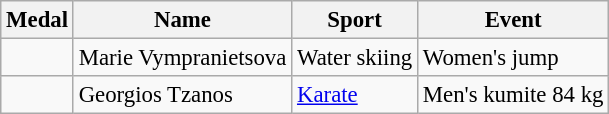<table class="wikitable sortable" style="font-size: 95%;">
<tr>
<th>Medal</th>
<th>Name</th>
<th>Sport</th>
<th>Event</th>
</tr>
<tr>
<td></td>
<td>Marie Vympranietsova</td>
<td>Water skiing</td>
<td>Women's jump</td>
</tr>
<tr>
<td></td>
<td>Georgios Tzanos</td>
<td><a href='#'>Karate</a></td>
<td>Men's kumite 84 kg</td>
</tr>
</table>
